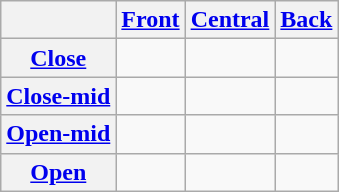<table class="wikitable" style="text-align:center">
<tr>
<th></th>
<th><a href='#'>Front</a></th>
<th><a href='#'>Central</a></th>
<th><a href='#'>Back</a></th>
</tr>
<tr>
<th><a href='#'>Close</a></th>
<td></td>
<td></td>
<td></td>
</tr>
<tr>
<th><a href='#'>Close-mid</a></th>
<td></td>
<td></td>
<td></td>
</tr>
<tr>
<th><a href='#'>Open-mid</a></th>
<td></td>
<td></td>
<td></td>
</tr>
<tr>
<th><a href='#'>Open</a></th>
<td></td>
<td></td>
<td></td>
</tr>
</table>
